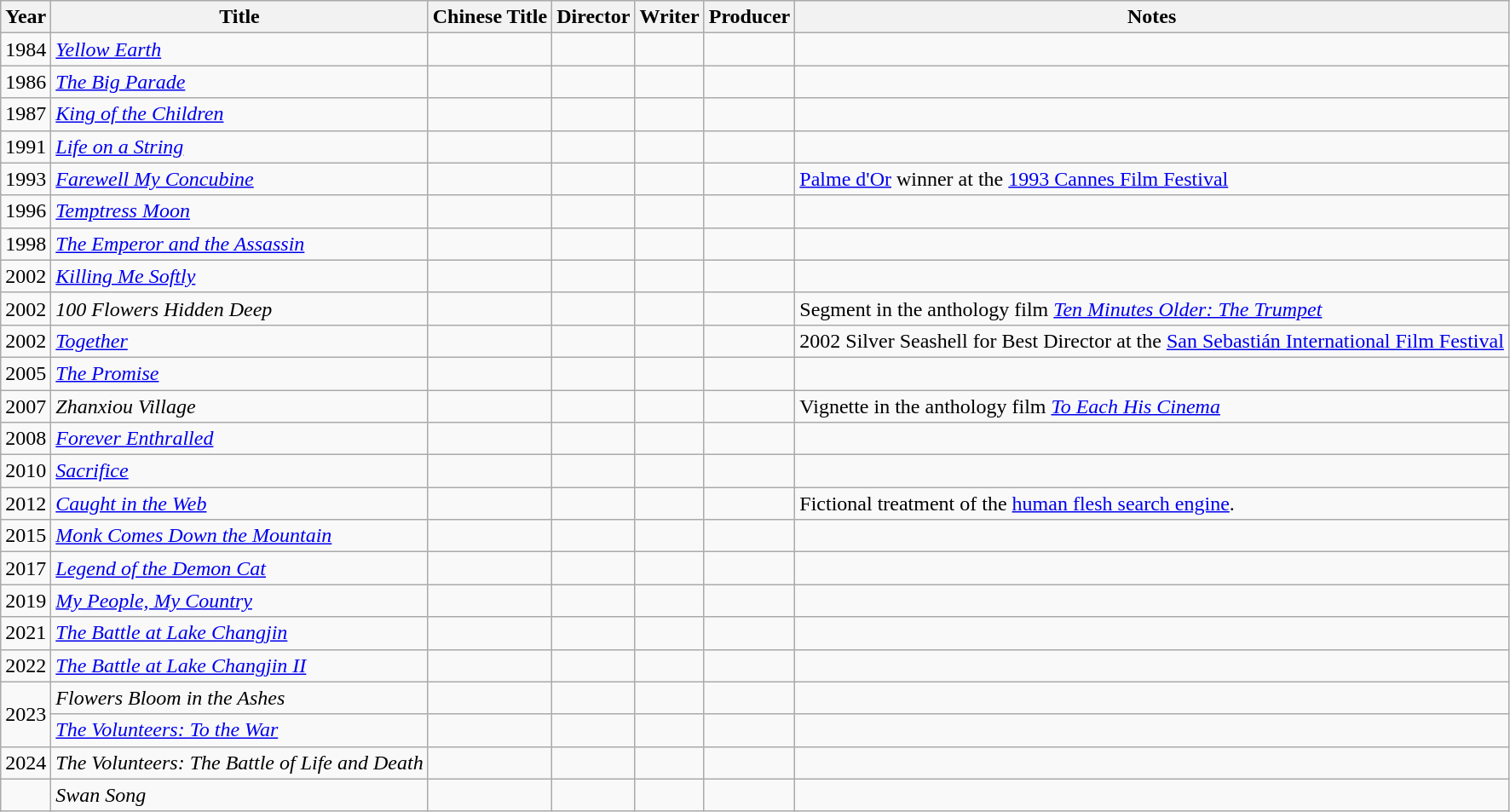<table class="wikitable">
<tr>
<th>Year</th>
<th>Title</th>
<th>Chinese Title</th>
<th>Director</th>
<th>Writer</th>
<th>Producer</th>
<th>Notes</th>
</tr>
<tr>
<td align="left" valign="top">1984</td>
<td align="left" valign="top"><em><a href='#'>Yellow Earth</a></em></td>
<td align="left" valign="top"></td>
<td></td>
<td></td>
<td></td>
<td></td>
</tr>
<tr>
<td align="left" valign="top">1986</td>
<td align="left" valign="top"><em><a href='#'>The Big Parade</a></em></td>
<td align="left" valign="top"></td>
<td></td>
<td></td>
<td></td>
<td></td>
</tr>
<tr>
<td align="left" valign="top">1987</td>
<td align="left" valign="top"><em><a href='#'>King of the Children</a></em></td>
<td align="left" valign="top"></td>
<td></td>
<td></td>
<td></td>
<td></td>
</tr>
<tr>
<td align="left" valign="top">1991</td>
<td align="left" valign="top"><em><a href='#'>Life on a String</a></em></td>
<td align="left" valign="top"></td>
<td></td>
<td></td>
<td></td>
<td></td>
</tr>
<tr>
<td align="left" valign="top">1993</td>
<td align="left" valign="top"><em><a href='#'>Farewell My Concubine</a></em></td>
<td align="left" valign="top"></td>
<td></td>
<td></td>
<td></td>
<td align="left" valign="top"><a href='#'>Palme d'Or</a> winner at the <a href='#'>1993 Cannes Film Festival</a></td>
</tr>
<tr>
<td align="left" valign="top">1996</td>
<td align="left" valign="top"><em><a href='#'>Temptress Moon</a></em></td>
<td align="left" valign="top"></td>
<td></td>
<td></td>
<td></td>
<td></td>
</tr>
<tr>
<td align="left" valign="top">1998</td>
<td align="left" valign="top"><em><a href='#'>The Emperor and the Assassin</a></em></td>
<td align="left" valign="top"></td>
<td></td>
<td></td>
<td></td>
<td></td>
</tr>
<tr>
<td align="left" valign="top">2002</td>
<td align="left" valign="top"><em><a href='#'>Killing Me Softly</a></em></td>
<td align="left" valign="top"></td>
<td></td>
<td></td>
<td></td>
<td></td>
</tr>
<tr>
<td align="left" valign="top">2002</td>
<td align="left" valign="top"><em>100 Flowers Hidden Deep</em></td>
<td align="left" valign="top"></td>
<td></td>
<td></td>
<td></td>
<td align="left" valign="top">Segment in the anthology film <em><a href='#'>Ten Minutes Older: The Trumpet</a></em></td>
</tr>
<tr>
<td align="left" valign="top">2002</td>
<td align="left" valign="top"><em><a href='#'>Together</a></em></td>
<td align="left" valign="top"></td>
<td></td>
<td></td>
<td></td>
<td align="left" valign="top">2002 Silver Seashell for Best Director at the <a href='#'>San Sebastián International Film Festival</a></td>
</tr>
<tr>
<td align="left" valign="top">2005</td>
<td align="left" valign="top"><em><a href='#'>The Promise</a></em></td>
<td align="left" valign="top"></td>
<td></td>
<td></td>
<td></td>
<td align="left" valign="top"></td>
</tr>
<tr>
<td align="left" valign="top">2007</td>
<td align="left" valign="top"><em>Zhanxiou Village</em></td>
<td align="left" valign="top"></td>
<td></td>
<td></td>
<td></td>
<td align="left" valign="top">Vignette in the anthology film <em><a href='#'>To Each His Cinema</a></em></td>
</tr>
<tr>
<td align="left" valign="top">2008</td>
<td align="left" valign="top"><em><a href='#'>Forever Enthralled</a></em></td>
<td align="left" valign="top"></td>
<td></td>
<td></td>
<td></td>
<td align="left" valign="top"></td>
</tr>
<tr>
<td align="left" valign="top">2010</td>
<td align="left" valign="top"><em><a href='#'>Sacrifice</a></em></td>
<td align="left" valign="top"></td>
<td></td>
<td></td>
<td></td>
<td align="left" valign="top"></td>
</tr>
<tr>
<td align="left" valign="top">2012</td>
<td align="left" valign="top"><em><a href='#'>Caught in the Web</a></em></td>
<td align="left" valign="top"></td>
<td></td>
<td></td>
<td></td>
<td align="left" valign="top">Fictional treatment of the <a href='#'>human flesh search engine</a>.</td>
</tr>
<tr>
<td align="left" valign="top">2015</td>
<td align="left" valign="top"><em><a href='#'>Monk Comes Down the Mountain</a></em></td>
<td align="left" valign="top"></td>
<td></td>
<td></td>
<td></td>
<td align="left" valign="top"></td>
</tr>
<tr>
<td>2017</td>
<td><em><a href='#'>Legend of the Demon Cat</a></em></td>
<td></td>
<td></td>
<td></td>
<td></td>
<td></td>
</tr>
<tr>
<td rowspan=1>2019</td>
<td><em><a href='#'>My People, My Country</a></em></td>
<td></td>
<td></td>
<td></td>
<td></td>
<td></td>
</tr>
<tr>
<td>2021</td>
<td><em><a href='#'>The Battle at Lake Changjin</a></em></td>
<td></td>
<td></td>
<td></td>
<td></td>
<td></td>
</tr>
<tr>
<td>2022</td>
<td><em><a href='#'>The Battle at Lake Changjin II</a></em></td>
<td></td>
<td></td>
<td></td>
<td></td>
<td></td>
</tr>
<tr>
<td rowspan="2">2023</td>
<td><em>Flowers Bloom in the Ashes</em></td>
<td></td>
<td></td>
<td></td>
<td></td>
<td></td>
</tr>
<tr>
<td><em><a href='#'>The Volunteers: To the War</a></em></td>
<td></td>
<td></td>
<td></td>
<td></td>
<td></td>
</tr>
<tr>
<td>2024</td>
<td><em>The Volunteers: The Battle of Life and Death</em></td>
<td></td>
<td></td>
<td></td>
<td></td>
<td></td>
</tr>
<tr>
<td></td>
<td><em>Swan Song</em></td>
<td></td>
<td></td>
<td></td>
<td></td>
<td></td>
</tr>
</table>
